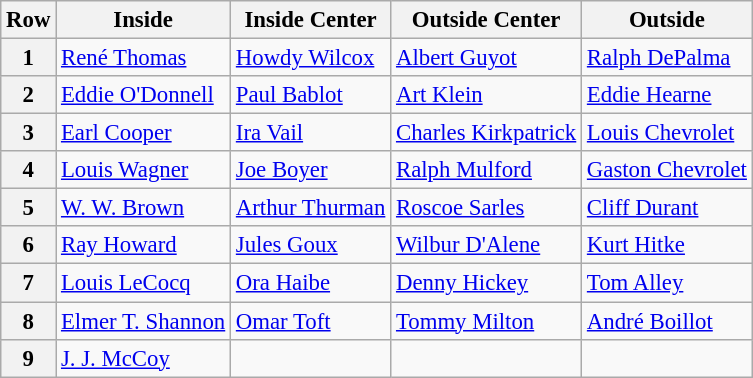<table class="wikitable" style="font-size: 95%;">
<tr>
<th>Row</th>
<th>Inside</th>
<th>Inside Center</th>
<th>Outside Center</th>
<th>Outside</th>
</tr>
<tr>
<th>1</th>
<td> <a href='#'>René Thomas</a> <strong></strong></td>
<td> <a href='#'>Howdy Wilcox</a></td>
<td> <a href='#'>Albert Guyot</a></td>
<td> <a href='#'>Ralph DePalma</a> <strong></strong></td>
</tr>
<tr>
<th>2</th>
<td> <a href='#'>Eddie O'Donnell</a></td>
<td> <a href='#'>Paul Bablot</a> <strong></strong></td>
<td> <a href='#'>Art Klein</a></td>
<td> <a href='#'>Eddie Hearne</a></td>
</tr>
<tr>
<th>3</th>
<td> <a href='#'>Earl Cooper</a></td>
<td> <a href='#'>Ira Vail</a> <strong></strong></td>
<td> <a href='#'>Charles Kirkpatrick</a> <strong></strong></td>
<td> <a href='#'>Louis Chevrolet</a></td>
</tr>
<tr>
<th>4</th>
<td> <a href='#'>Louis Wagner</a> <strong></strong></td>
<td> <a href='#'>Joe Boyer</a> <strong></strong></td>
<td> <a href='#'>Ralph Mulford</a></td>
<td> <a href='#'>Gaston Chevrolet</a> <strong></strong></td>
</tr>
<tr>
<th>5</th>
<td> <a href='#'>W. W. Brown</a> <strong></strong></td>
<td> <a href='#'>Arthur Thurman</a> <strong></strong></td>
<td> <a href='#'>Roscoe Sarles</a> <strong></strong></td>
<td> <a href='#'>Cliff Durant</a> <strong></strong></td>
</tr>
<tr>
<th>6</th>
<td> <a href='#'>Ray Howard</a> <strong></strong></td>
<td> <a href='#'>Jules Goux</a> <strong></strong></td>
<td> <a href='#'>Wilbur D'Alene</a></td>
<td> <a href='#'>Kurt Hitke</a> <strong></strong></td>
</tr>
<tr>
<th>7</th>
<td> <a href='#'>Louis LeCocq</a> <strong></strong></td>
<td> <a href='#'>Ora Haibe</a></td>
<td> <a href='#'>Denny Hickey</a> <strong></strong></td>
<td> <a href='#'>Tom Alley</a></td>
</tr>
<tr>
<th>8</th>
<td> <a href='#'>Elmer T. Shannon</a> <strong></strong></td>
<td> <a href='#'>Omar Toft</a> <strong></strong></td>
<td> <a href='#'>Tommy Milton</a> <strong></strong></td>
<td> <a href='#'>André Boillot</a> <strong></strong></td>
</tr>
<tr>
<th>9</th>
<td> <a href='#'>J. J. McCoy</a> <strong></strong></td>
<td> </td>
<td> </td>
<td> </td>
</tr>
</table>
